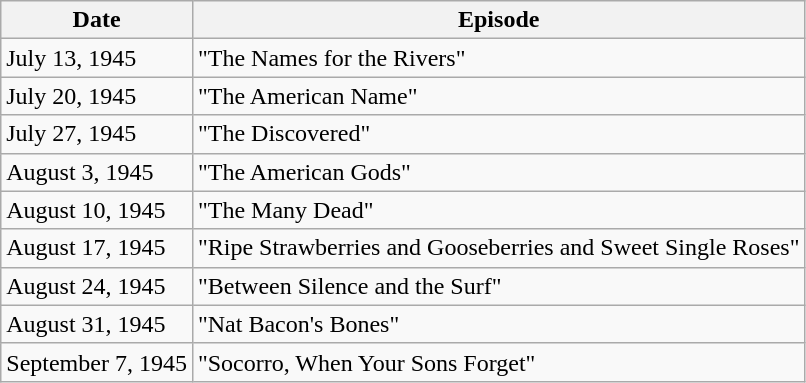<table class="wikitable">
<tr>
<th>Date</th>
<th>Episode</th>
</tr>
<tr>
<td>July 13, 1945</td>
<td>"The Names for the Rivers"</td>
</tr>
<tr>
<td>July 20, 1945</td>
<td>"The American Name"</td>
</tr>
<tr>
<td>July 27, 1945</td>
<td>"The Discovered"</td>
</tr>
<tr>
<td>August 3, 1945</td>
<td>"The American Gods"</td>
</tr>
<tr>
<td>August 10, 1945</td>
<td>"The Many Dead"</td>
</tr>
<tr>
<td>August 17, 1945</td>
<td>"Ripe Strawberries and Gooseberries and Sweet Single Roses"</td>
</tr>
<tr>
<td>August 24, 1945</td>
<td>"Between Silence and the Surf"</td>
</tr>
<tr>
<td>August 31, 1945</td>
<td>"Nat Bacon's Bones"</td>
</tr>
<tr>
<td>September 7, 1945</td>
<td>"Socorro, When Your Sons Forget"</td>
</tr>
</table>
